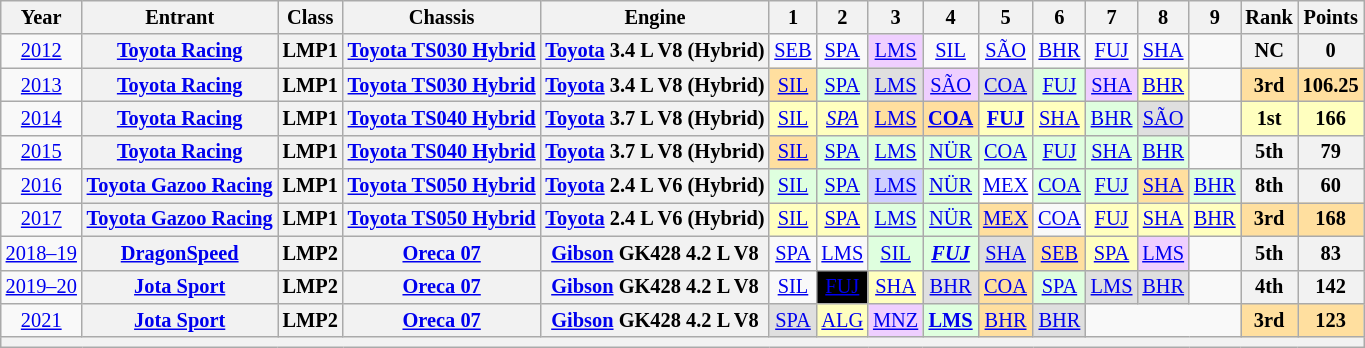<table class="wikitable" style="text-align:center; font-size:85%">
<tr>
<th>Year</th>
<th>Entrant</th>
<th>Class</th>
<th>Chassis</th>
<th>Engine</th>
<th>1</th>
<th>2</th>
<th>3</th>
<th>4</th>
<th>5</th>
<th>6</th>
<th>7</th>
<th>8</th>
<th>9</th>
<th>Rank</th>
<th>Points</th>
</tr>
<tr>
<td><a href='#'>2012</a></td>
<th nowrap><a href='#'>Toyota Racing</a></th>
<th>LMP1</th>
<th nowrap><a href='#'>Toyota TS030 Hybrid</a></th>
<th nowrap><a href='#'>Toyota</a> 3.4 L V8 (Hybrid)</th>
<td><a href='#'>SEB</a></td>
<td><a href='#'>SPA</a></td>
<td style="background:#EFCFFF;"><a href='#'>LMS</a><br></td>
<td><a href='#'>SIL</a></td>
<td><a href='#'>SÃO</a></td>
<td><a href='#'>BHR</a></td>
<td><a href='#'>FUJ</a></td>
<td><a href='#'>SHA</a></td>
<td></td>
<th>NC</th>
<th>0</th>
</tr>
<tr>
<td><a href='#'>2013</a></td>
<th nowrap><a href='#'>Toyota Racing</a></th>
<th>LMP1</th>
<th nowrap><a href='#'>Toyota TS030 Hybrid</a></th>
<th nowrap><a href='#'>Toyota</a> 3.4 L V8 (Hybrid)</th>
<td style="background:#FFDF9F;"><a href='#'>SIL</a><br></td>
<td style="background:#DFFFDF;"><a href='#'>SPA</a> <br></td>
<td style="background:#DFDFDF;"><a href='#'>LMS</a><br></td>
<td style="background:#EFCFFF;"><a href='#'>SÃO</a><br></td>
<td style="background:#DFDFDF;"><a href='#'>COA</a><br></td>
<td style="background:#DFFFDF;"><a href='#'>FUJ</a><br></td>
<td style="background:#EFCFFF;"><a href='#'>SHA</a><br></td>
<td style="background:#FFFFBF;"><a href='#'>BHR</a><br></td>
<td></td>
<th style="background:#FFDF9F;">3rd</th>
<th style="background:#FFDF9F;">106.25</th>
</tr>
<tr>
<td><a href='#'>2014</a></td>
<th nowrap><a href='#'>Toyota Racing</a></th>
<th>LMP1</th>
<th nowrap><a href='#'>Toyota TS040 Hybrid</a></th>
<th nowrap><a href='#'>Toyota</a> 3.7 L V8 (Hybrid)</th>
<td style="background:#FFFFBF;"><a href='#'>SIL</a><br></td>
<td style="background:#FFFFBF;"><em><a href='#'>SPA</a></em><br></td>
<td style="background:#FFDF9F;"><a href='#'>LMS</a><br></td>
<td style="background:#FFDF9F;"><strong><a href='#'>COA</a></strong><br></td>
<td style="background:#FFFFBF;"><strong><a href='#'>FUJ</a></strong><br></td>
<td style="background:#FFFFBF;"><a href='#'>SHA</a><br></td>
<td style="background:#DFFFDF;"><a href='#'>BHR</a><br></td>
<td style="background:#DFDFDF;"><a href='#'>SÃO</a><br></td>
<td></td>
<th style="background:#FFFFBF;">1st</th>
<th style="background:#FFFFBF;">166</th>
</tr>
<tr>
<td><a href='#'>2015</a></td>
<th nowrap><a href='#'>Toyota Racing</a></th>
<th>LMP1</th>
<th nowrap><a href='#'>Toyota TS040 Hybrid</a></th>
<th nowrap><a href='#'>Toyota</a> 3.7 L V8 (Hybrid)</th>
<td style="background:#FFDF9F;"><a href='#'>SIL</a><br></td>
<td style="background:#DFFFDF;"><a href='#'>SPA</a><br></td>
<td style="background:#DFFFDF;"><a href='#'>LMS</a><br></td>
<td style="background:#DFFFDF;"><a href='#'>NÜR</a><br></td>
<td style="background:#DFFFDF;"><a href='#'>COA</a><br></td>
<td style="background:#DFFFDF;"><a href='#'>FUJ</a><br></td>
<td style="background:#DFFFDF;"><a href='#'>SHA</a><br></td>
<td style="background:#DFFFDF;"><a href='#'>BHR</a><br></td>
<td></td>
<th>5th</th>
<th>79</th>
</tr>
<tr>
<td><a href='#'>2016</a></td>
<th nowrap><a href='#'>Toyota Gazoo Racing</a></th>
<th>LMP1</th>
<th nowrap><a href='#'>Toyota TS050 Hybrid</a></th>
<th nowrap><a href='#'>Toyota</a> 2.4 L V6 (Hybrid)</th>
<td style="background:#DFFFDF;"><a href='#'>SIL</a><br></td>
<td style="background:#DFFFDF;"><a href='#'>SPA</a><br></td>
<td style="background:#CFCFFF;"><a href='#'>LMS</a><br></td>
<td style="background:#DFFFDF;"><a href='#'>NÜR</a><br></td>
<td style="background:#FFFFFF;"><a href='#'>MEX</a><br></td>
<td style="background:#DFFFDF;"><a href='#'>COA</a><br></td>
<td style="background:#DFFFDF;"><a href='#'>FUJ</a><br></td>
<td style="background:#FFDF9F;"><a href='#'>SHA</a><br></td>
<td style="background:#DFFFDF;"><a href='#'>BHR</a><br></td>
<th>8th</th>
<th>60</th>
</tr>
<tr>
<td><a href='#'>2017</a></td>
<th nowrap><a href='#'>Toyota Gazoo Racing</a></th>
<th>LMP1</th>
<th nowrap><a href='#'>Toyota TS050 Hybrid</a></th>
<th nowrap><a href='#'>Toyota</a> 2.4 L V6 (Hybrid)</th>
<td style="background:#FFFFBF;"><a href='#'>SIL</a><br></td>
<td style="background:#FFFFBF;"><a href='#'>SPA</a><br></td>
<td style="background:#DFFFDF;"><a href='#'>LMS</a><br></td>
<td style="background:#DFFFDF;"><a href='#'>NÜR</a><br></td>
<td style="background:#FFDF9F;"><a href='#'>MEX</a><br></td>
<td><a href='#'>COA</a></td>
<td style="background:#FFFFBF;"><a href='#'>FUJ</a><br></td>
<td style="background:#FFFFBF;"><a href='#'>SHA</a><br></td>
<td style="background:#FFFFBF;"><a href='#'>BHR</a><br></td>
<th style="background:#FFDF9F;">3rd</th>
<th style="background:#FFDF9F;">168</th>
</tr>
<tr>
<td nowrap><a href='#'>2018–19</a></td>
<th nowrap><a href='#'>DragonSpeed</a></th>
<th>LMP2</th>
<th nowrap><a href='#'>Oreca 07</a></th>
<th nowrap><a href='#'>Gibson</a> GK428 4.2 L V8</th>
<td><a href='#'>SPA</a></td>
<td><a href='#'>LMS</a></td>
<td style="background:#DFFFDF;"><a href='#'>SIL</a><br></td>
<td style="background:#DFFFDF;"><strong><em><a href='#'>FUJ</a></em></strong><br></td>
<td style="background:#DFDFDF;"><a href='#'>SHA</a><br></td>
<td style="background:#FFDF9F;"><a href='#'>SEB</a><br></td>
<td style="background:#FFFFBF;"><a href='#'>SPA</a><br></td>
<td style="background:#EFCFFF;"><a href='#'>LMS</a><br></td>
<td></td>
<th>5th</th>
<th>83</th>
</tr>
<tr>
<td nowrap><a href='#'>2019–20</a></td>
<th nowrap><a href='#'>Jota Sport</a></th>
<th>LMP2</th>
<th nowrap><a href='#'>Oreca 07</a></th>
<th nowrap><a href='#'>Gibson</a> GK428 4.2 L V8</th>
<td><a href='#'>SIL</a></td>
<td style="background:#000000; color:white"><a href='#'><span>FUJ</span></a><br></td>
<td style="background:#FFFFBF;"><a href='#'>SHA</a><br></td>
<td style="background:#DFDFDF;"><a href='#'>BHR</a><br></td>
<td style="background:#FFDF9F;"><a href='#'>COA</a><br></td>
<td style="background:#DFFFDF;"><a href='#'>SPA</a><br></td>
<td style="background:#DFDFDF;"><a href='#'>LMS</a><br></td>
<td style="background:#DFDFDF;"><a href='#'>BHR</a><br></td>
<td></td>
<th>4th</th>
<th>142</th>
</tr>
<tr>
<td><a href='#'>2021</a></td>
<th nowrap><a href='#'>Jota Sport</a></th>
<th>LMP2</th>
<th nowrap><a href='#'>Oreca 07</a></th>
<th nowrap><a href='#'>Gibson</a> GK428 4.2 L V8</th>
<td style="background:#DFDFDF;"><a href='#'>SPA</a><br></td>
<td style="background:#FFFFBF;"><a href='#'>ALG</a><br></td>
<td style="background:#EFCFFF;"><a href='#'>MNZ</a><br></td>
<td style="background:#DFFFDF;"><strong><a href='#'>LMS</a></strong><br></td>
<td style="background:#FFDF9F;"><a href='#'>BHR</a><br></td>
<td style="background:#DFDFDF;"><a href='#'>BHR</a><br></td>
<td colspan=3></td>
<th style="background:#FFDF9F;">3rd</th>
<th style="background:#FFDF9F;">123</th>
</tr>
<tr>
<th colspan="16"></th>
</tr>
</table>
